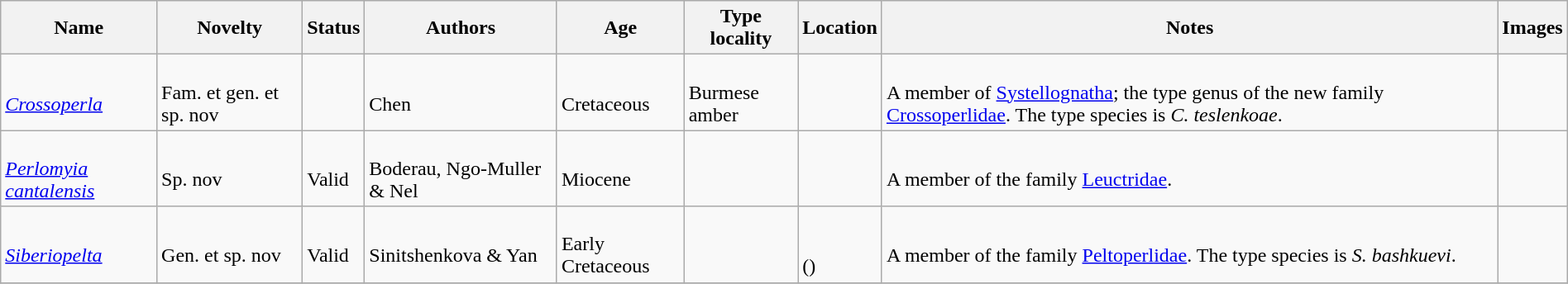<table class="wikitable sortable" align="center" width="100%">
<tr>
<th>Name</th>
<th>Novelty</th>
<th>Status</th>
<th>Authors</th>
<th>Age</th>
<th>Type locality</th>
<th>Location</th>
<th>Notes</th>
<th>Images</th>
</tr>
<tr>
<td><br><em><a href='#'>Crossoperla</a></em></td>
<td><br>Fam. et gen. et sp. nov</td>
<td></td>
<td><br>Chen</td>
<td><br>Cretaceous</td>
<td><br>Burmese amber</td>
<td><br></td>
<td><br>A member of <a href='#'>Systellognatha</a>; the type genus of the new family <a href='#'>Crossoperlidae</a>. The type species is <em>C. teslenkoae</em>.</td>
<td></td>
</tr>
<tr>
<td><br><em><a href='#'>Perlomyia cantalensis</a></em></td>
<td><br>Sp. nov</td>
<td><br>Valid</td>
<td><br>Boderau, Ngo-Muller & Nel</td>
<td><br>Miocene</td>
<td></td>
<td><br></td>
<td><br>A member of the family <a href='#'>Leuctridae</a>.</td>
<td></td>
</tr>
<tr>
<td><br><em><a href='#'>Siberiopelta</a></em></td>
<td><br>Gen. et sp. nov</td>
<td><br>Valid</td>
<td><br>Sinitshenkova & Yan</td>
<td><br>Early Cretaceous</td>
<td></td>
<td><br><br>()</td>
<td><br>A member of the family <a href='#'>Peltoperlidae</a>. The type species is <em>S. bashkuevi</em>.</td>
<td></td>
</tr>
<tr>
</tr>
</table>
